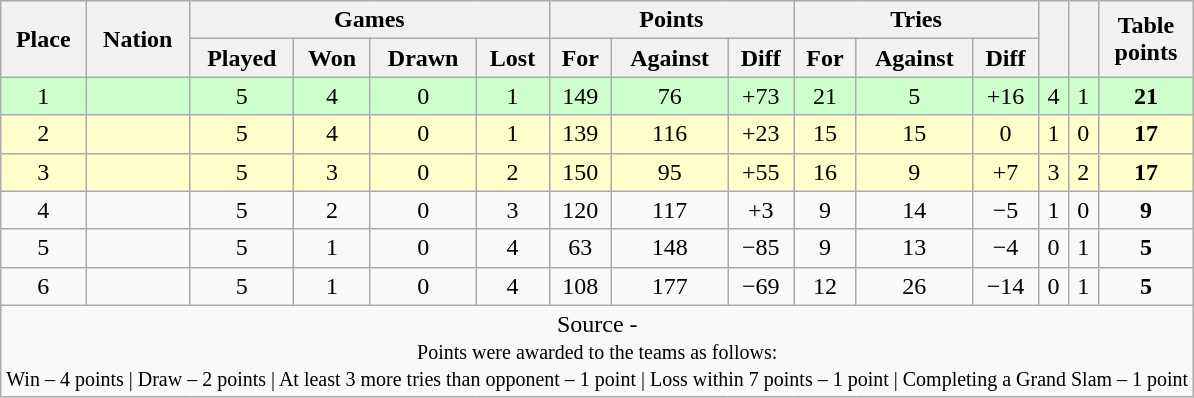<table class="wikitable" style="text-align:center">
<tr>
<th rowspan="2">Place</th>
<th rowspan="2">Nation</th>
<th colspan="4">Games</th>
<th colspan="3">Points</th>
<th colspan="3">Tries</th>
<th rowspan="2"></th>
<th rowspan="2"></th>
<th rowspan="2">Table<br>points</th>
</tr>
<tr>
<th>Played</th>
<th>Won</th>
<th>Drawn</th>
<th>Lost</th>
<th>For</th>
<th>Against</th>
<th>Diff</th>
<th>For</th>
<th>Against</th>
<th>Diff</th>
</tr>
<tr bgcolor="#ccffcc">
<td>1</td>
<td style="text-align:left"></td>
<td>5</td>
<td>4</td>
<td>0</td>
<td>1</td>
<td>149</td>
<td>76</td>
<td>+73</td>
<td>21</td>
<td>5</td>
<td>+16</td>
<td>4</td>
<td>1</td>
<td><strong>21</strong></td>
</tr>
<tr bgcolor="#FFFFCC">
<td>2</td>
<td style="text-align:left"></td>
<td>5</td>
<td>4</td>
<td>0</td>
<td>1</td>
<td>139</td>
<td>116</td>
<td>+23</td>
<td>15</td>
<td>15</td>
<td>0</td>
<td>1</td>
<td>0</td>
<td><strong>17</strong></td>
</tr>
<tr bgcolor="#FFFFCC">
<td>3</td>
<td style="text-align:left"></td>
<td>5</td>
<td>3</td>
<td>0</td>
<td>2</td>
<td>150</td>
<td>95</td>
<td>+55</td>
<td>16</td>
<td>9</td>
<td>+7</td>
<td>3</td>
<td>2</td>
<td><strong>17</strong></td>
</tr>
<tr>
<td>4</td>
<td style="text-align:left"></td>
<td>5</td>
<td>2</td>
<td>0</td>
<td>3</td>
<td>120</td>
<td>117</td>
<td>+3</td>
<td>9</td>
<td>14</td>
<td>−5</td>
<td>1</td>
<td>0</td>
<td><strong>9</strong></td>
</tr>
<tr>
<td>5</td>
<td style="text-align:left"></td>
<td>5</td>
<td>1</td>
<td>0</td>
<td>4</td>
<td>63</td>
<td>148</td>
<td>−85</td>
<td>9</td>
<td>13</td>
<td>−4</td>
<td>0</td>
<td>1</td>
<td><strong>5</strong></td>
</tr>
<tr>
<td>6</td>
<td style="text-align:left"></td>
<td>5</td>
<td>1</td>
<td>0</td>
<td>4</td>
<td>108</td>
<td>177</td>
<td>−69</td>
<td>12</td>
<td>26</td>
<td>−14</td>
<td>0</td>
<td>1</td>
<td><strong>5</strong></td>
</tr>
<tr>
<td colspan="100%" style="text-align:center">Source - <br><small>Points were awarded to the teams as follows:<br>Win – 4 points | Draw – 2 points | At least 3 more tries than opponent – 1 point | Loss within 7 points – 1 point | Completing a Grand Slam – 1 point</small></td>
</tr>
</table>
